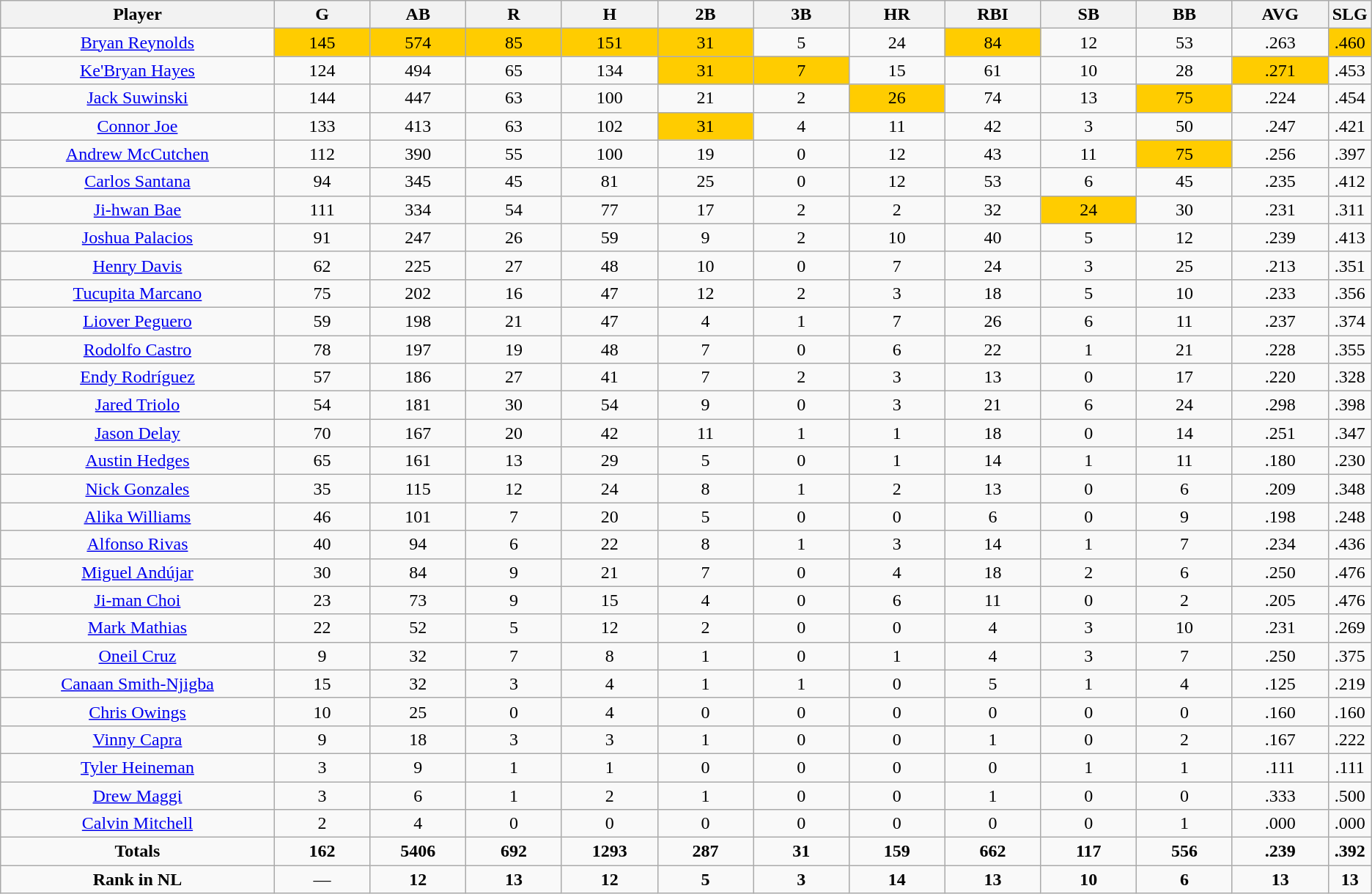<table class=wikitable style="text-align:center">
<tr>
<th bgcolor=#DDDDFF; width="20%">Player</th>
<th bgcolor=#DDDDFF; width="7%">G</th>
<th bgcolor=#DDDDFF; width="7%">AB</th>
<th bgcolor=#DDDDFF; width="7%">R</th>
<th bgcolor=#DDDDFF; width="7%">H</th>
<th bgcolor=#DDDDFF; width="7%">2B</th>
<th bgcolor=#DDDDFF; width="7%">3B</th>
<th bgcolor=#DDDDFF; width="7%">HR</th>
<th bgcolor=#DDDDFF; width="7%">RBI</th>
<th bgcolor=#DDDDFF; width="7%">SB</th>
<th bgcolor=#DDDDFF; width="7%">BB</th>
<th bgcolor=#DDDDFF; width="7%">AVG</th>
<th bgcolor=#DDDDFF; width="7%">SLG</th>
</tr>
<tr>
<td><a href='#'>Bryan Reynolds</a></td>
<td bgcolor=#ffcc00>145</td>
<td bgcolor=#ffcc00>574</td>
<td bgcolor=#ffcc00>85</td>
<td bgcolor=#ffcc00>151</td>
<td bgcolor=#ffcc00>31</td>
<td>5</td>
<td>24</td>
<td bgcolor=#ffcc00>84</td>
<td>12</td>
<td>53</td>
<td>.263</td>
<td bgcolor=#ffcc00>.460</td>
</tr>
<tr>
<td><a href='#'>Ke'Bryan Hayes</a></td>
<td>124</td>
<td>494</td>
<td>65</td>
<td>134</td>
<td bgcolor=#ffcc00>31</td>
<td bgcolor=#ffcc00>7</td>
<td>15</td>
<td>61</td>
<td>10</td>
<td>28</td>
<td bgcolor=#ffcc00>.271</td>
<td>.453</td>
</tr>
<tr>
<td><a href='#'>Jack Suwinski</a></td>
<td>144</td>
<td>447</td>
<td>63</td>
<td>100</td>
<td>21</td>
<td>2</td>
<td bgcolor=#ffcc00>26</td>
<td>74</td>
<td>13</td>
<td bgcolor=#ffcc00>75</td>
<td>.224</td>
<td>.454</td>
</tr>
<tr>
<td><a href='#'>Connor Joe</a></td>
<td>133</td>
<td>413</td>
<td>63</td>
<td>102</td>
<td bgcolor=#ffcc00>31</td>
<td>4</td>
<td>11</td>
<td>42</td>
<td>3</td>
<td>50</td>
<td>.247</td>
<td>.421</td>
</tr>
<tr>
<td><a href='#'>Andrew McCutchen</a></td>
<td>112</td>
<td>390</td>
<td>55</td>
<td>100</td>
<td>19</td>
<td>0</td>
<td>12</td>
<td>43</td>
<td>11</td>
<td bgcolor=#ffcc00>75</td>
<td>.256</td>
<td>.397</td>
</tr>
<tr>
<td><a href='#'>Carlos Santana</a></td>
<td>94</td>
<td>345</td>
<td>45</td>
<td>81</td>
<td>25</td>
<td>0</td>
<td>12</td>
<td>53</td>
<td>6</td>
<td>45</td>
<td>.235</td>
<td>.412</td>
</tr>
<tr>
<td><a href='#'>Ji-hwan Bae</a></td>
<td>111</td>
<td>334</td>
<td>54</td>
<td>77</td>
<td>17</td>
<td>2</td>
<td>2</td>
<td>32</td>
<td bgcolor=#ffcc00>24</td>
<td>30</td>
<td>.231</td>
<td>.311</td>
</tr>
<tr>
<td><a href='#'>Joshua Palacios</a></td>
<td>91</td>
<td>247</td>
<td>26</td>
<td>59</td>
<td>9</td>
<td>2</td>
<td>10</td>
<td>40</td>
<td>5</td>
<td>12</td>
<td>.239</td>
<td>.413</td>
</tr>
<tr>
<td><a href='#'>Henry Davis</a></td>
<td>62</td>
<td>225</td>
<td>27</td>
<td>48</td>
<td>10</td>
<td>0</td>
<td>7</td>
<td>24</td>
<td>3</td>
<td>25</td>
<td>.213</td>
<td>.351</td>
</tr>
<tr>
<td><a href='#'>Tucupita Marcano</a></td>
<td>75</td>
<td>202</td>
<td>16</td>
<td>47</td>
<td>12</td>
<td>2</td>
<td>3</td>
<td>18</td>
<td>5</td>
<td>10</td>
<td>.233</td>
<td>.356</td>
</tr>
<tr>
<td><a href='#'>Liover Peguero</a></td>
<td>59</td>
<td>198</td>
<td>21</td>
<td>47</td>
<td>4</td>
<td>1</td>
<td>7</td>
<td>26</td>
<td>6</td>
<td>11</td>
<td>.237</td>
<td>.374</td>
</tr>
<tr>
<td><a href='#'>Rodolfo Castro</a></td>
<td>78</td>
<td>197</td>
<td>19</td>
<td>48</td>
<td>7</td>
<td>0</td>
<td>6</td>
<td>22</td>
<td>1</td>
<td>21</td>
<td>.228</td>
<td>.355</td>
</tr>
<tr>
<td><a href='#'>Endy Rodríguez</a></td>
<td>57</td>
<td>186</td>
<td>27</td>
<td>41</td>
<td>7</td>
<td>2</td>
<td>3</td>
<td>13</td>
<td>0</td>
<td>17</td>
<td>.220</td>
<td>.328</td>
</tr>
<tr>
<td><a href='#'>Jared Triolo</a></td>
<td>54</td>
<td>181</td>
<td>30</td>
<td>54</td>
<td>9</td>
<td>0</td>
<td>3</td>
<td>21</td>
<td>6</td>
<td>24</td>
<td>.298</td>
<td>.398</td>
</tr>
<tr>
<td><a href='#'>Jason Delay</a></td>
<td>70</td>
<td>167</td>
<td>20</td>
<td>42</td>
<td>11</td>
<td>1</td>
<td>1</td>
<td>18</td>
<td>0</td>
<td>14</td>
<td>.251</td>
<td>.347</td>
</tr>
<tr>
<td><a href='#'>Austin Hedges</a></td>
<td>65</td>
<td>161</td>
<td>13</td>
<td>29</td>
<td>5</td>
<td>0</td>
<td>1</td>
<td>14</td>
<td>1</td>
<td>11</td>
<td>.180</td>
<td>.230</td>
</tr>
<tr>
<td><a href='#'>Nick Gonzales</a></td>
<td>35</td>
<td>115</td>
<td>12</td>
<td>24</td>
<td>8</td>
<td>1</td>
<td>2</td>
<td>13</td>
<td>0</td>
<td>6</td>
<td>.209</td>
<td>.348</td>
</tr>
<tr>
<td><a href='#'>Alika Williams</a></td>
<td>46</td>
<td>101</td>
<td>7</td>
<td>20</td>
<td>5</td>
<td>0</td>
<td>0</td>
<td>6</td>
<td>0</td>
<td>9</td>
<td>.198</td>
<td>.248</td>
</tr>
<tr>
<td><a href='#'>Alfonso Rivas</a></td>
<td>40</td>
<td>94</td>
<td>6</td>
<td>22</td>
<td>8</td>
<td>1</td>
<td>3</td>
<td>14</td>
<td>1</td>
<td>7</td>
<td>.234</td>
<td>.436</td>
</tr>
<tr>
<td><a href='#'>Miguel Andújar</a></td>
<td>30</td>
<td>84</td>
<td>9</td>
<td>21</td>
<td>7</td>
<td>0</td>
<td>4</td>
<td>18</td>
<td>2</td>
<td>6</td>
<td>.250</td>
<td>.476</td>
</tr>
<tr>
<td><a href='#'>Ji-man Choi</a></td>
<td>23</td>
<td>73</td>
<td>9</td>
<td>15</td>
<td>4</td>
<td>0</td>
<td>6</td>
<td>11</td>
<td>0</td>
<td>2</td>
<td>.205</td>
<td>.476</td>
</tr>
<tr>
<td><a href='#'>Mark Mathias</a></td>
<td>22</td>
<td>52</td>
<td>5</td>
<td>12</td>
<td>2</td>
<td>0</td>
<td>0</td>
<td>4</td>
<td>3</td>
<td>10</td>
<td>.231</td>
<td>.269</td>
</tr>
<tr>
<td><a href='#'>Oneil Cruz</a></td>
<td>9</td>
<td>32</td>
<td>7</td>
<td>8</td>
<td>1</td>
<td>0</td>
<td>1</td>
<td>4</td>
<td>3</td>
<td>7</td>
<td>.250</td>
<td>.375</td>
</tr>
<tr>
<td><a href='#'>Canaan Smith-Njigba</a></td>
<td>15</td>
<td>32</td>
<td>3</td>
<td>4</td>
<td>1</td>
<td>1</td>
<td>0</td>
<td>5</td>
<td>1</td>
<td>4</td>
<td>.125</td>
<td>.219</td>
</tr>
<tr>
<td><a href='#'>Chris Owings</a></td>
<td>10</td>
<td>25</td>
<td>0</td>
<td>4</td>
<td>0</td>
<td>0</td>
<td>0</td>
<td>0</td>
<td>0</td>
<td>0</td>
<td>.160</td>
<td>.160</td>
</tr>
<tr>
<td><a href='#'>Vinny Capra</a></td>
<td>9</td>
<td>18</td>
<td>3</td>
<td>3</td>
<td>1</td>
<td>0</td>
<td>0</td>
<td>1</td>
<td>0</td>
<td>2</td>
<td>.167</td>
<td>.222</td>
</tr>
<tr>
<td><a href='#'>Tyler Heineman</a></td>
<td>3</td>
<td>9</td>
<td>1</td>
<td>1</td>
<td>0</td>
<td>0</td>
<td>0</td>
<td>0</td>
<td>1</td>
<td>1</td>
<td>.111</td>
<td>.111</td>
</tr>
<tr>
<td><a href='#'>Drew Maggi</a></td>
<td>3</td>
<td>6</td>
<td>1</td>
<td>2</td>
<td>1</td>
<td>0</td>
<td>0</td>
<td>1</td>
<td>0</td>
<td>0</td>
<td>.333</td>
<td>.500</td>
</tr>
<tr>
<td><a href='#'>Calvin Mitchell</a></td>
<td>2</td>
<td>4</td>
<td>0</td>
<td>0</td>
<td>0</td>
<td>0</td>
<td>0</td>
<td>0</td>
<td>0</td>
<td>1</td>
<td>.000</td>
<td>.000</td>
</tr>
<tr>
<td><strong>Totals</strong></td>
<td><strong>162</strong></td>
<td><strong>5406</strong></td>
<td><strong>692</strong></td>
<td><strong>1293</strong></td>
<td><strong>287</strong></td>
<td><strong>31</strong></td>
<td><strong>159</strong></td>
<td><strong>662</strong></td>
<td><strong>117</strong></td>
<td><strong>556</strong></td>
<td><strong>.239</strong></td>
<td><strong>.392</strong></td>
</tr>
<tr>
<td><strong>Rank in NL</strong></td>
<td>—</td>
<td><strong>12</strong></td>
<td><strong>13</strong></td>
<td><strong>12</strong></td>
<td><strong>5</strong></td>
<td><strong>3</strong></td>
<td><strong>14</strong></td>
<td><strong>13</strong></td>
<td><strong>10</strong></td>
<td><strong>6</strong></td>
<td><strong>13</strong></td>
<td><strong>13</strong></td>
</tr>
</table>
